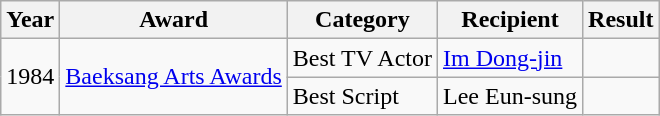<table class="wikitable">
<tr>
<th>Year</th>
<th>Award</th>
<th>Category</th>
<th>Recipient</th>
<th>Result</th>
</tr>
<tr>
<td rowspan=2>1984</td>
<td rowspan=2><a href='#'>Baeksang Arts Awards</a></td>
<td>Best TV Actor</td>
<td><a href='#'>Im Dong-jin</a></td>
<td></td>
</tr>
<tr>
<td>Best Script</td>
<td>Lee Eun-sung</td>
<td></td>
</tr>
</table>
